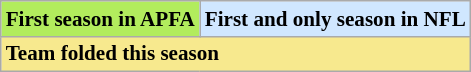<table class="wikitable">
<tr style="height:15px;">
<td style="background-color:#b2ec5d;font-size: 88%;"><strong>First season in APFA</strong></td>
<td style="background-color:#D0E7FF;font-size: 88%;"><strong>First and only season in NFL</strong></td>
</tr>
<tr>
<td colspan="2" style="background-color:#f7e98e;font-size: 88%;"><strong>Team folded this season</strong></td>
</tr>
</table>
